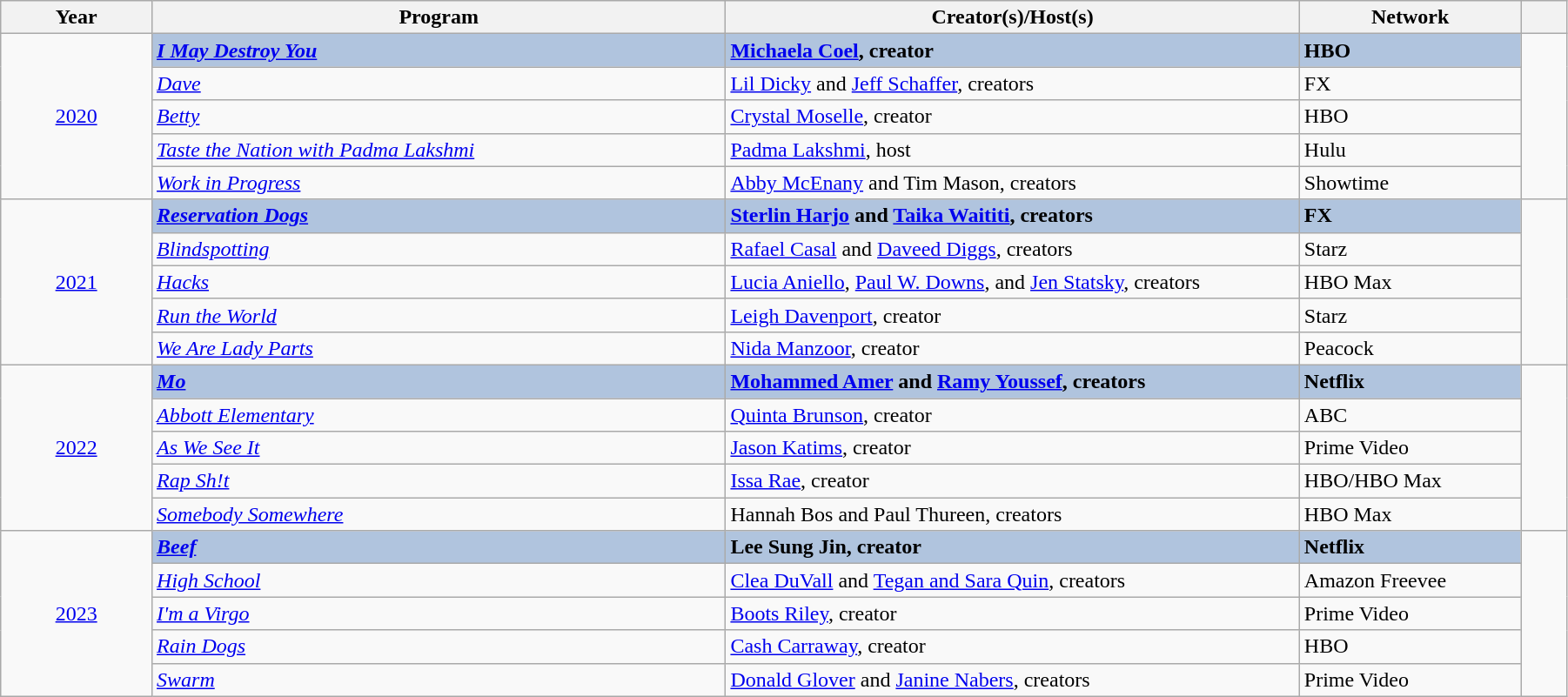<table class="wikitable" width="95%" cellpadding="5">
<tr>
<th width="100"><strong>Year</strong></th>
<th width="400"><strong>Program</strong></th>
<th width="400"><strong>Creator(s)/Host(s)</strong></th>
<th width="150"><strong>Network</strong></th>
<th width="25"><strong></strong></th>
</tr>
<tr>
<td rowspan="5" style="text-align:center;"><a href='#'>2020</a></td>
<td style="background:#B0C4DE"><strong><em><a href='#'>I May Destroy You</a></em></strong></td>
<td style="background:#B0C4DE"><strong><a href='#'>Michaela Coel</a>, creator</strong></td>
<td style="background:#B0C4DE"><strong>HBO</strong></td>
<td rowspan="5" style="text-align:center;"></td>
</tr>
<tr>
<td><em><a href='#'>Dave</a></em></td>
<td><a href='#'>Lil Dicky</a> and <a href='#'>Jeff Schaffer</a>, creators</td>
<td>FX</td>
</tr>
<tr>
<td><em><a href='#'>Betty</a></em></td>
<td><a href='#'>Crystal Moselle</a>, creator</td>
<td>HBO</td>
</tr>
<tr>
<td><em><a href='#'>Taste the Nation with Padma Lakshmi</a></em></td>
<td><a href='#'>Padma Lakshmi</a>, host</td>
<td>Hulu</td>
</tr>
<tr>
<td><em><a href='#'>Work in Progress</a></em></td>
<td><a href='#'>Abby McEnany</a> and Tim Mason, creators</td>
<td>Showtime</td>
</tr>
<tr>
<td rowspan="5" style="text-align:center;"><a href='#'>2021</a></td>
<td style="background:#B0C4DE"><strong><em><a href='#'>Reservation Dogs</a></em></strong></td>
<td style="background:#B0C4DE"><strong><a href='#'>Sterlin Harjo</a> and <a href='#'>Taika Waititi</a>, creators</strong></td>
<td style="background:#B0C4DE"><strong>FX</strong></td>
<td rowspan="5" style="text-align:center;"></td>
</tr>
<tr>
<td><em><a href='#'>Blindspotting</a></em></td>
<td><a href='#'>Rafael Casal</a> and <a href='#'>Daveed Diggs</a>, creators</td>
<td>Starz</td>
</tr>
<tr>
<td><em><a href='#'>Hacks</a></em></td>
<td><a href='#'>Lucia Aniello</a>, <a href='#'>Paul W. Downs</a>, and <a href='#'>Jen Statsky</a>, creators</td>
<td>HBO Max</td>
</tr>
<tr>
<td><em><a href='#'>Run the World</a></em></td>
<td><a href='#'>Leigh Davenport</a>, creator</td>
<td>Starz</td>
</tr>
<tr>
<td><em><a href='#'>We Are Lady Parts</a></em></td>
<td><a href='#'>Nida Manzoor</a>, creator</td>
<td>Peacock</td>
</tr>
<tr>
<td rowspan="5" style="text-align:center;"><a href='#'>2022</a></td>
<td style="background:#B0C4DE"><strong><em><a href='#'>Mo</a></em></strong></td>
<td style="background:#B0C4DE"><strong><a href='#'>Mohammed Amer</a> and <a href='#'>Ramy Youssef</a>, creators</strong></td>
<td style="background:#B0C4DE"><strong>Netflix</strong></td>
<td rowspan="5" style="text-align:center;"></td>
</tr>
<tr>
<td><em><a href='#'>Abbott Elementary</a></em></td>
<td><a href='#'>Quinta Brunson</a>, creator</td>
<td>ABC</td>
</tr>
<tr>
<td><em><a href='#'>As We See It</a></em></td>
<td><a href='#'>Jason Katims</a>, creator</td>
<td>Prime Video</td>
</tr>
<tr>
<td><em><a href='#'>Rap Sh!t</a></em></td>
<td><a href='#'>Issa Rae</a>, creator</td>
<td>HBO/HBO Max</td>
</tr>
<tr>
<td><em><a href='#'>Somebody Somewhere</a></em></td>
<td>Hannah Bos and Paul Thureen, creators</td>
<td>HBO Max</td>
</tr>
<tr>
<td rowspan="5" style="text-align:center;"><a href='#'>2023</a></td>
<td style="background:#B0C4DE"><strong><em><a href='#'>Beef</a></em></strong></td>
<td style="background:#B0C4DE"><strong>Lee Sung Jin, creator</strong></td>
<td style="background:#B0C4DE"><strong>Netflix</strong></td>
<td rowspan="5" style="text-align:center;"></td>
</tr>
<tr>
<td><em><a href='#'>High School</a></em></td>
<td><a href='#'>Clea DuVall</a> and <a href='#'>Tegan and Sara Quin</a>, creators</td>
<td>Amazon Freevee</td>
</tr>
<tr>
<td><em><a href='#'>I'm a Virgo</a></em></td>
<td><a href='#'>Boots Riley</a>, creator</td>
<td>Prime Video</td>
</tr>
<tr>
<td><em><a href='#'>Rain Dogs</a></em></td>
<td><a href='#'>Cash Carraway</a>, creator</td>
<td>HBO</td>
</tr>
<tr>
<td><em><a href='#'>Swarm</a></em></td>
<td><a href='#'>Donald Glover</a> and <a href='#'>Janine Nabers</a>, creators</td>
<td>Prime Video</td>
</tr>
</table>
